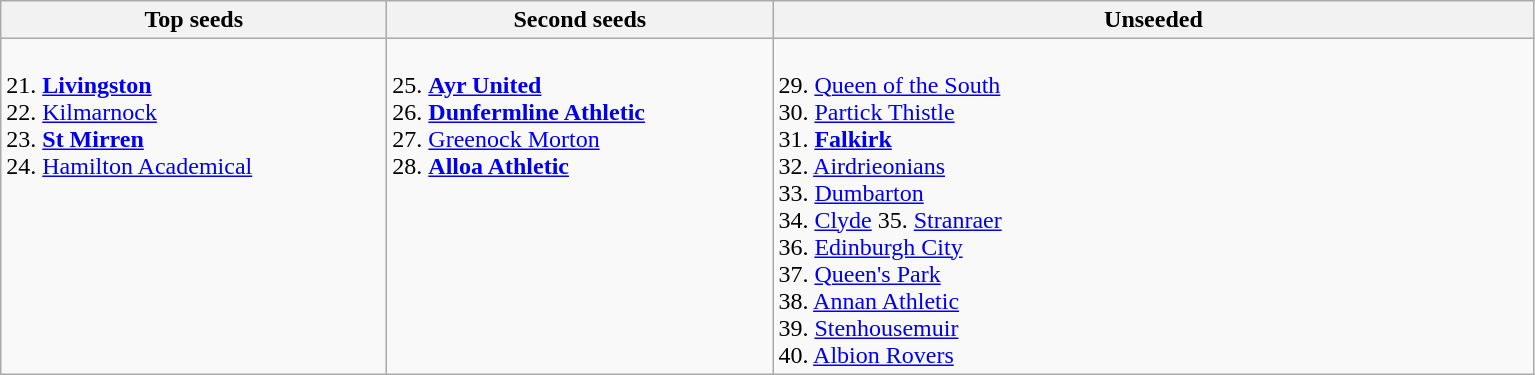<table class="wikitable">
<tr>
<th style="width:250px;">Top seeds</th>
<th style="width:250px;">Second seeds</th>
<th style="width:500px;">Unseeded</th>
</tr>
<tr>
<td valign=top><br>21. <strong><a href='#'>Livingston</a></strong><br>
22. <a href='#'>Kilmarnock</a><br>
23. <strong><a href='#'>St Mirren</a></strong><br>
24. <a href='#'>Hamilton Academical</a></td>
<td valign=top><br>25. <strong><a href='#'>Ayr United</a></strong><br>
26. <strong><a href='#'>Dunfermline Athletic</a></strong><br>
27. <a href='#'>Greenock Morton</a><br>
28. <strong><a href='#'>Alloa Athletic</a></strong></td>
<td valign=top><br>

29. <a href='#'>Queen of the South</a><br>
30. <a href='#'>Partick Thistle</a><br>
31. <strong><a href='#'>Falkirk</a></strong><br>
32. <a href='#'>Airdrieonians</a><br>
33. <a href='#'>Dumbarton</a><br>
34. <a href='#'>Clyde</a>

35. <a href='#'>Stranraer</a><br>
36. <a href='#'>Edinburgh City</a><br>
37. <a href='#'>Queen's Park</a><br>
38. <a href='#'>Annan Athletic</a><br>
39. <a href='#'>Stenhousemuir</a><br>
40. <a href='#'>Albion Rovers</a><br>
</td>
</tr>
</table>
